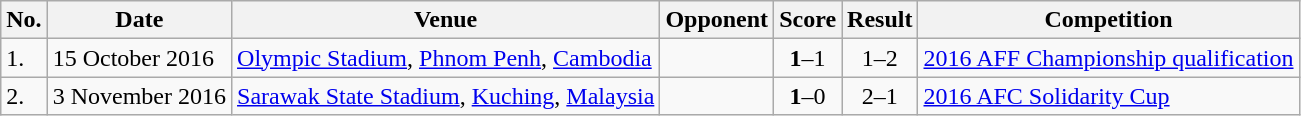<table class="wikitable">
<tr>
<th>No.</th>
<th>Date</th>
<th>Venue</th>
<th>Opponent</th>
<th>Score</th>
<th>Result</th>
<th>Competition</th>
</tr>
<tr>
<td>1.</td>
<td>15 October 2016</td>
<td><a href='#'>Olympic Stadium</a>, <a href='#'>Phnom Penh</a>, <a href='#'>Cambodia</a></td>
<td></td>
<td align=center><strong>1</strong>–1</td>
<td align=center>1–2</td>
<td><a href='#'>2016 AFF Championship qualification</a></td>
</tr>
<tr>
<td>2.</td>
<td>3 November 2016</td>
<td><a href='#'>Sarawak State Stadium</a>, <a href='#'>Kuching</a>, <a href='#'>Malaysia</a></td>
<td></td>
<td align=center><strong>1</strong>–0</td>
<td align=center>2–1</td>
<td><a href='#'>2016 AFC Solidarity Cup</a></td>
</tr>
</table>
